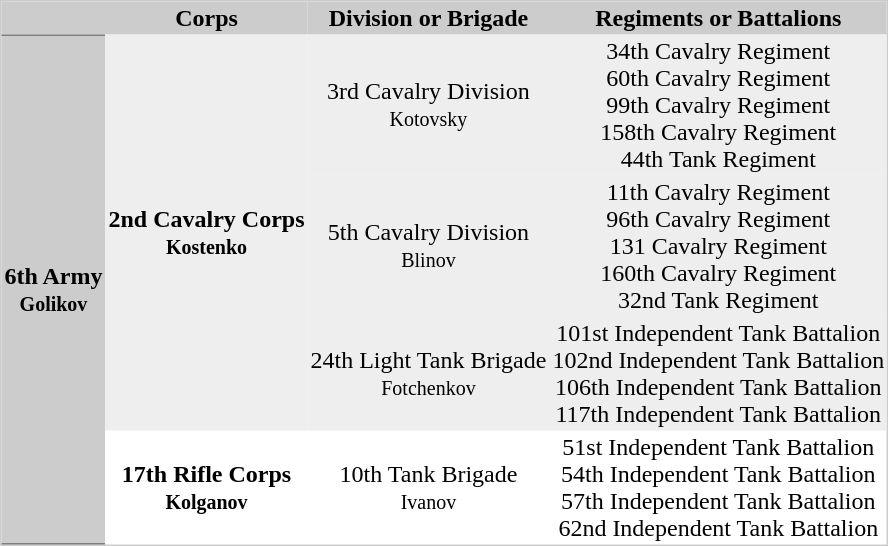<table border="0" cellspacing="0" cellpadding="2" style="text-align:center;border:1px solid #ccc;">
<tr>
<th ROWSPAN=1 style="background:#ccc;"></th>
<td style="background:#ccc;"><strong>Corps</strong></td>
<td style="background:#ccc;"><strong>Division or Brigade</strong></td>
<td style="background:#ccc;"><strong>Regiments or Battalions</strong></td>
</tr>
<tr style="background:#eee;">
<th ROWSPAN=7 style="background:#ccc; border-top:1px solid gray; border-bottom:1px solid gray;">6th Army <br><small>Golikov</small></th>
<th ROWSPAN=3>2nd Cavalry Corps <br><small>Kostenko</small></th>
<td>3rd Cavalry Division <br><small>Kotovsky</small></td>
<td>34th Cavalry Regiment <br> 60th Cavalry Regiment <br> 99th Cavalry Regiment <br> 158th Cavalry Regiment <br> 44th Tank Regiment</td>
</tr>
<tr style="background:#eee;">
<td>5th Cavalry Division <br><small>Blinov</small></td>
<td>11th Cavalry Regiment <br> 96th Cavalry Regiment <br> 131 Cavalry Regiment <br> 160th Cavalry Regiment <br> 32nd Tank Regiment</td>
</tr>
<tr style="background:#eee;">
<td>24th Light Tank Brigade <br><small>Fotchenkov</small></td>
<td>101st Independent Tank Battalion <br> 102nd Independent Tank Battalion <br> 106th Independent Tank Battalion <br> 117th Independent Tank Battalion</td>
</tr>
<tr>
<th ROWSPAN=1>17th Rifle Corps <br><small>Kolganov</small></th>
<td>10th Tank Brigade <br><small>Ivanov</small></td>
<td>51st Independent Tank Battalion <br> 54th Independent Tank Battalion <br> 57th Independent Tank Battalion <br> 62nd Independent Tank Battalion</td>
</tr>
<tr>
</tr>
</table>
